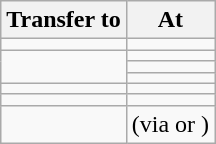<table class="wikitable" style="border-collapse: collapse; text-align: left;">
<tr>
<th>Transfer to</th>
<th>At</th>
</tr>
<tr>
<td></td>
<td></td>
</tr>
<tr>
<td rowspan="3"></td>
<td></td>
</tr>
<tr>
<td></td>
</tr>
<tr>
<td></td>
</tr>
<tr>
<td></td>
<td></td>
</tr>
<tr>
<td></td>
<td></td>
</tr>
<tr>
<td></td>
<td> (via  or )</td>
</tr>
</table>
